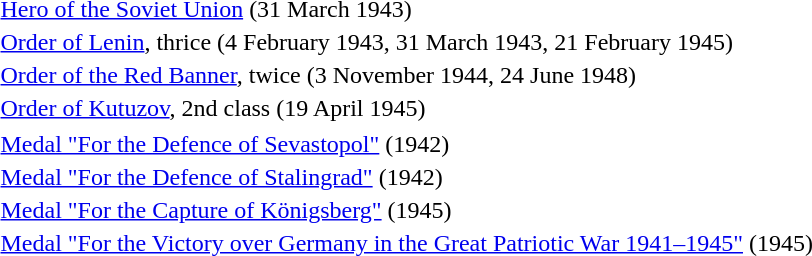<table>
<tr>
<td></td>
<td><a href='#'>Hero of the Soviet Union</a> (31 March 1943)</td>
</tr>
<tr>
<td></td>
<td><a href='#'>Order of Lenin</a>, thrice (4 February 1943, 31 March 1943, 21 February 1945)</td>
</tr>
<tr>
<td></td>
<td><a href='#'>Order of the Red Banner</a>, twice (3 November 1944, 24 June 1948)</td>
</tr>
<tr>
<td></td>
<td><a href='#'>Order of Kutuzov</a>, 2nd class (19 April 1945)</td>
</tr>
<tr>
</tr>
<tr>
<td></td>
<td><a href='#'>Medal "For the Defence of Sevastopol"</a> (1942)</td>
</tr>
<tr>
<td></td>
<td><a href='#'>Medal "For the Defence of Stalingrad"</a> (1942)</td>
</tr>
<tr>
<td></td>
<td><a href='#'>Medal "For the Capture of Königsberg"</a> (1945)</td>
</tr>
<tr>
<td></td>
<td><a href='#'>Medal "For the Victory over Germany in the Great Patriotic War 1941–1945"</a> (1945)</td>
</tr>
<tr>
</tr>
</table>
